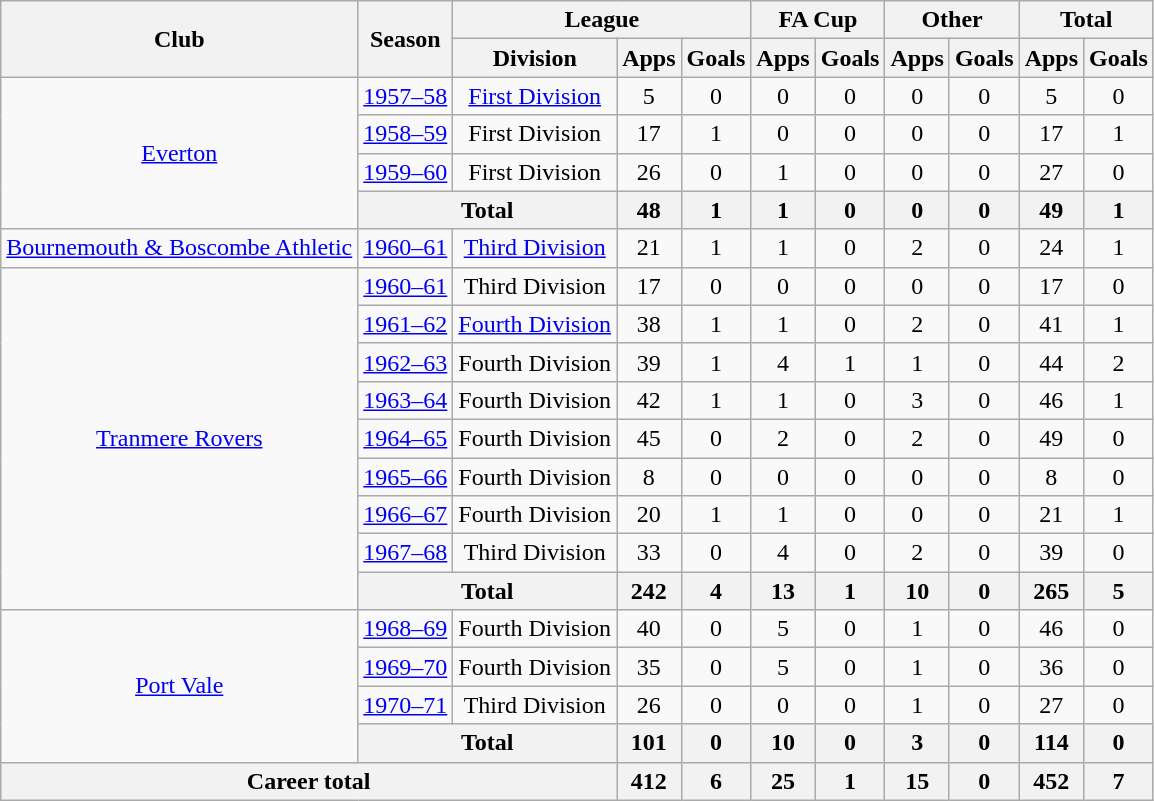<table class="wikitable" style="text-align:center">
<tr>
<th rowspan="2">Club</th>
<th rowspan="2">Season</th>
<th colspan="3">League</th>
<th colspan="2">FA Cup</th>
<th colspan="2">Other</th>
<th colspan="2">Total</th>
</tr>
<tr>
<th>Division</th>
<th>Apps</th>
<th>Goals</th>
<th>Apps</th>
<th>Goals</th>
<th>Apps</th>
<th>Goals</th>
<th>Apps</th>
<th>Goals</th>
</tr>
<tr>
<td rowspan="4"><a href='#'>Everton</a></td>
<td><a href='#'>1957–58</a></td>
<td><a href='#'>First Division</a></td>
<td>5</td>
<td>0</td>
<td>0</td>
<td>0</td>
<td>0</td>
<td>0</td>
<td>5</td>
<td>0</td>
</tr>
<tr>
<td><a href='#'>1958–59</a></td>
<td>First Division</td>
<td>17</td>
<td>1</td>
<td>0</td>
<td>0</td>
<td>0</td>
<td>0</td>
<td>17</td>
<td>1</td>
</tr>
<tr>
<td><a href='#'>1959–60</a></td>
<td>First Division</td>
<td>26</td>
<td>0</td>
<td>1</td>
<td>0</td>
<td>0</td>
<td>0</td>
<td>27</td>
<td>0</td>
</tr>
<tr>
<th colspan="2">Total</th>
<th>48</th>
<th>1</th>
<th>1</th>
<th>0</th>
<th>0</th>
<th>0</th>
<th>49</th>
<th>1</th>
</tr>
<tr>
<td><a href='#'>Bournemouth & Boscombe Athletic</a></td>
<td><a href='#'>1960–61</a></td>
<td><a href='#'>Third Division</a></td>
<td>21</td>
<td>1</td>
<td>1</td>
<td>0</td>
<td>2</td>
<td>0</td>
<td>24</td>
<td>1</td>
</tr>
<tr>
<td rowspan="9"><a href='#'>Tranmere Rovers</a></td>
<td><a href='#'>1960–61</a></td>
<td>Third Division</td>
<td>17</td>
<td>0</td>
<td>0</td>
<td>0</td>
<td>0</td>
<td>0</td>
<td>17</td>
<td>0</td>
</tr>
<tr>
<td><a href='#'>1961–62</a></td>
<td><a href='#'>Fourth Division</a></td>
<td>38</td>
<td>1</td>
<td>1</td>
<td>0</td>
<td>2</td>
<td>0</td>
<td>41</td>
<td>1</td>
</tr>
<tr>
<td><a href='#'>1962–63</a></td>
<td>Fourth Division</td>
<td>39</td>
<td>1</td>
<td>4</td>
<td>1</td>
<td>1</td>
<td>0</td>
<td>44</td>
<td>2</td>
</tr>
<tr>
<td><a href='#'>1963–64</a></td>
<td>Fourth Division</td>
<td>42</td>
<td>1</td>
<td>1</td>
<td>0</td>
<td>3</td>
<td>0</td>
<td>46</td>
<td>1</td>
</tr>
<tr>
<td><a href='#'>1964–65</a></td>
<td>Fourth Division</td>
<td>45</td>
<td>0</td>
<td>2</td>
<td>0</td>
<td>2</td>
<td>0</td>
<td>49</td>
<td>0</td>
</tr>
<tr>
<td><a href='#'>1965–66</a></td>
<td>Fourth Division</td>
<td>8</td>
<td>0</td>
<td>0</td>
<td>0</td>
<td>0</td>
<td>0</td>
<td>8</td>
<td>0</td>
</tr>
<tr>
<td><a href='#'>1966–67</a></td>
<td>Fourth Division</td>
<td>20</td>
<td>1</td>
<td>1</td>
<td>0</td>
<td>0</td>
<td>0</td>
<td>21</td>
<td>1</td>
</tr>
<tr>
<td><a href='#'>1967–68</a></td>
<td>Third Division</td>
<td>33</td>
<td>0</td>
<td>4</td>
<td>0</td>
<td>2</td>
<td>0</td>
<td>39</td>
<td>0</td>
</tr>
<tr>
<th colspan="2">Total</th>
<th>242</th>
<th>4</th>
<th>13</th>
<th>1</th>
<th>10</th>
<th>0</th>
<th>265</th>
<th>5</th>
</tr>
<tr>
<td rowspan="4"><a href='#'>Port Vale</a></td>
<td><a href='#'>1968–69</a></td>
<td>Fourth Division</td>
<td>40</td>
<td>0</td>
<td>5</td>
<td>0</td>
<td>1</td>
<td>0</td>
<td>46</td>
<td>0</td>
</tr>
<tr>
<td><a href='#'>1969–70</a></td>
<td>Fourth Division</td>
<td>35</td>
<td>0</td>
<td>5</td>
<td>0</td>
<td>1</td>
<td>0</td>
<td>36</td>
<td>0</td>
</tr>
<tr>
<td><a href='#'>1970–71</a></td>
<td>Third Division</td>
<td>26</td>
<td>0</td>
<td>0</td>
<td>0</td>
<td>1</td>
<td>0</td>
<td>27</td>
<td>0</td>
</tr>
<tr>
<th colspan="2">Total</th>
<th>101</th>
<th>0</th>
<th>10</th>
<th>0</th>
<th>3</th>
<th>0</th>
<th>114</th>
<th>0</th>
</tr>
<tr>
<th colspan="3">Career total</th>
<th>412</th>
<th>6</th>
<th>25</th>
<th>1</th>
<th>15</th>
<th>0</th>
<th>452</th>
<th>7</th>
</tr>
</table>
